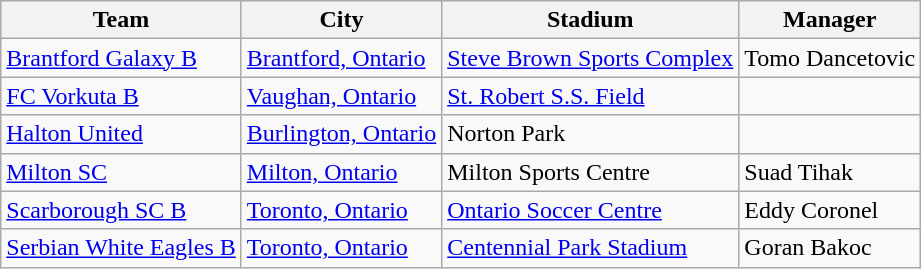<table class="wikitable sortable">
<tr>
<th>Team</th>
<th>City</th>
<th>Stadium</th>
<th>Manager</th>
</tr>
<tr>
<td><a href='#'>Brantford Galaxy B</a></td>
<td><a href='#'>Brantford, Ontario</a></td>
<td><a href='#'>Steve Brown Sports Complex</a></td>
<td>Tomo Dancetovic</td>
</tr>
<tr>
<td><a href='#'>FC Vorkuta B</a></td>
<td><a href='#'>Vaughan, Ontario</a></td>
<td><a href='#'>St. Robert S.S. Field</a></td>
<td></td>
</tr>
<tr>
<td><a href='#'>Halton United</a></td>
<td><a href='#'>Burlington, Ontario</a></td>
<td>Norton Park</td>
<td></td>
</tr>
<tr>
<td><a href='#'>Milton SC</a></td>
<td><a href='#'>Milton, Ontario</a></td>
<td>Milton Sports Centre</td>
<td>Suad Tihak</td>
</tr>
<tr>
<td><a href='#'>Scarborough SC B</a></td>
<td><a href='#'>Toronto, Ontario</a></td>
<td><a href='#'>Ontario Soccer Centre</a></td>
<td>Eddy Coronel</td>
</tr>
<tr>
<td><a href='#'>Serbian White Eagles B</a></td>
<td><a href='#'>Toronto, Ontario</a></td>
<td><a href='#'>Centennial Park Stadium</a></td>
<td>Goran Bakoc</td>
</tr>
</table>
